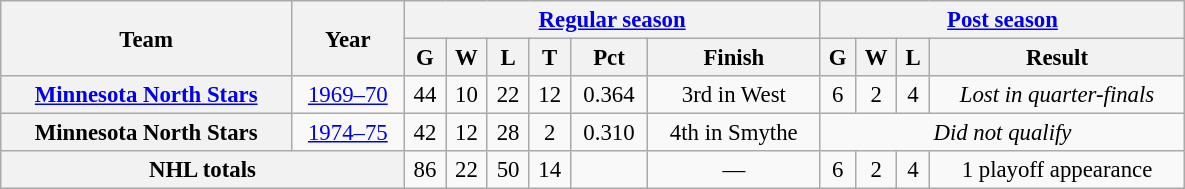<table class="wikitable" style="font-size: 95%; text-align:center; width: 52em;">
<tr>
<th rowspan="2">Team</th>
<th rowspan="2">Year</th>
<th colspan="6"><a href='#'>Regular season</a></th>
<th colspan="5"><a href='#'>Post season</a></th>
</tr>
<tr>
<th>G</th>
<th>W</th>
<th>L</th>
<th>T</th>
<th>Pct</th>
<th>Finish</th>
<th>G</th>
<th>W</th>
<th>L</th>
<th>Result</th>
</tr>
<tr>
<th><a href='#'>Minnesota North Stars</a></th>
<td><a href='#'>1969–70</a></td>
<td>44</td>
<td>10</td>
<td>22</td>
<td>12</td>
<td>0.364</td>
<td>3rd in West</td>
<td>6</td>
<td>2</td>
<td>4</td>
<td><em>Lost in quarter-finals</em></td>
</tr>
<tr>
<th>Minnesota North Stars</th>
<td><a href='#'>1974–75</a></td>
<td>42</td>
<td>12</td>
<td>28</td>
<td>2</td>
<td>0.310</td>
<td>4th in Smythe</td>
<td colspan="4"><em>Did not qualify</em></td>
</tr>
<tr>
<th colspan="2">NHL totals</th>
<td>86</td>
<td>22</td>
<td>50</td>
<td>14</td>
<td></td>
<td>—</td>
<td>6</td>
<td>2</td>
<td>4</td>
<td>1 playoff appearance</td>
</tr>
</table>
